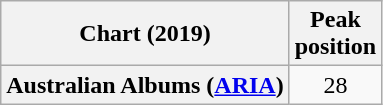<table class="wikitable plainrowheaders" style="text-align:center">
<tr>
<th scope="col">Chart (2019)</th>
<th scope="col">Peak<br>position</th>
</tr>
<tr>
<th scope="row">Australian Albums (<a href='#'>ARIA</a>)</th>
<td>28</td>
</tr>
</table>
